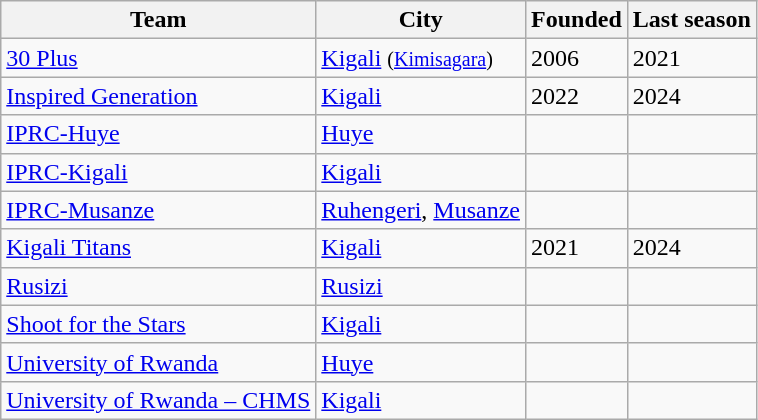<table class="wikitable">
<tr>
<th>Team</th>
<th>City</th>
<th>Founded</th>
<th>Last season</th>
</tr>
<tr>
<td><a href='#'>30 Plus</a></td>
<td><a href='#'>Kigali</a> <small>(<a href='#'>Kimisagara</a>)</small></td>
<td>2006</td>
<td>2021</td>
</tr>
<tr>
<td><a href='#'>Inspired Generation</a></td>
<td><a href='#'>Kigali</a></td>
<td>2022</td>
<td>2024</td>
</tr>
<tr>
<td><a href='#'>IPRC-Huye</a></td>
<td><a href='#'>Huye</a></td>
<td></td>
<td></td>
</tr>
<tr>
<td><a href='#'>IPRC-Kigali</a></td>
<td><a href='#'>Kigali</a></td>
<td></td>
<td></td>
</tr>
<tr>
<td><a href='#'>IPRC-Musanze</a></td>
<td><a href='#'>Ruhengeri</a>, <a href='#'>Musanze</a></td>
<td></td>
<td></td>
</tr>
<tr>
<td><a href='#'>Kigali Titans</a></td>
<td><a href='#'>Kigali</a></td>
<td>2021</td>
<td>2024</td>
</tr>
<tr>
<td><a href='#'>Rusizi</a></td>
<td><a href='#'>Rusizi</a></td>
<td></td>
<td></td>
</tr>
<tr>
<td><a href='#'>Shoot for the Stars</a></td>
<td><a href='#'>Kigali</a></td>
<td></td>
<td></td>
</tr>
<tr>
<td><a href='#'>University of Rwanda</a></td>
<td><a href='#'>Huye</a></td>
<td></td>
<td></td>
</tr>
<tr>
<td><a href='#'>University of Rwanda – CHMS</a></td>
<td><a href='#'>Kigali</a></td>
<td></td>
<td></td>
</tr>
</table>
